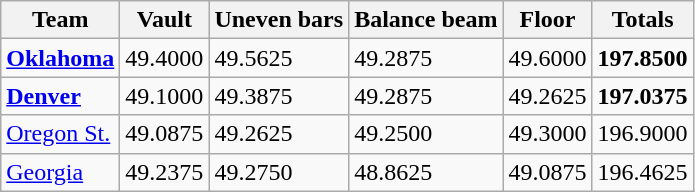<table class="wikitable">
<tr>
<th>Team</th>
<th>Vault</th>
<th>Uneven bars</th>
<th>Balance beam</th>
<th>Floor</th>
<th>Totals</th>
</tr>
<tr>
<td><a href='#'><strong>Oklahoma</strong></a></td>
<td>49.4000</td>
<td>49.5625</td>
<td>49.2875</td>
<td>49.6000</td>
<td><strong>197.8500</strong></td>
</tr>
<tr>
<td><a href='#'><strong>Denver</strong></a></td>
<td>49.1000</td>
<td>49.3875</td>
<td>49.2875</td>
<td>49.2625</td>
<td><strong>197.0375</strong></td>
</tr>
<tr>
<td><a href='#'>Oregon St.</a></td>
<td>49.0875</td>
<td>49.2625</td>
<td>49.2500</td>
<td>49.3000</td>
<td>196.9000</td>
</tr>
<tr>
<td><a href='#'>Georgia</a></td>
<td>49.2375</td>
<td>49.2750</td>
<td>48.8625</td>
<td>49.0875</td>
<td>196.4625</td>
</tr>
</table>
